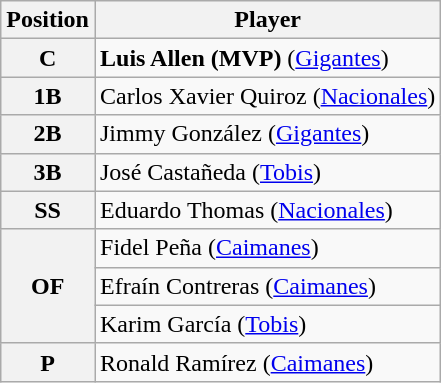<table class=wikitable>
<tr>
<th>Position</th>
<th>Player</th>
</tr>
<tr>
<th>C</th>
<td> <strong>Luis Allen (MVP)</strong> (<a href='#'>Gigantes</a>)</td>
</tr>
<tr>
<th>1B</th>
<td> Carlos Xavier Quiroz (<a href='#'>Nacionales</a>)</td>
</tr>
<tr>
<th>2B</th>
<td> Jimmy González (<a href='#'>Gigantes</a>)</td>
</tr>
<tr>
<th>3B</th>
<td> José Castañeda (<a href='#'>Tobis</a>)</td>
</tr>
<tr>
<th>SS</th>
<td> Eduardo Thomas (<a href='#'>Nacionales</a>)</td>
</tr>
<tr>
<th rowspan=3>OF</th>
<td> Fidel Peña (<a href='#'>Caimanes</a>)</td>
</tr>
<tr>
<td> Efraín Contreras (<a href='#'>Caimanes</a>)</td>
</tr>
<tr>
<td> Karim García (<a href='#'>Tobis</a>)</td>
</tr>
<tr>
<th>P</th>
<td> Ronald Ramírez (<a href='#'>Caimanes</a>)</td>
</tr>
</table>
